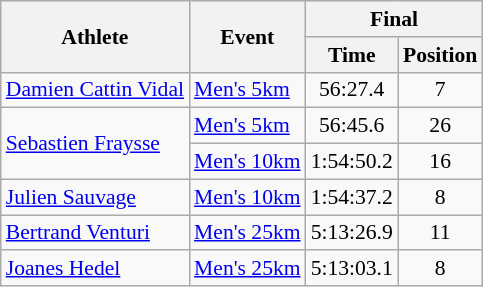<table class="wikitable" border="1" style="font-size:90%">
<tr>
<th rowspan=2>Athlete</th>
<th rowspan=2>Event</th>
<th colspan=2>Final</th>
</tr>
<tr>
<th>Time</th>
<th>Position</th>
</tr>
<tr>
<td rowspan=1><a href='#'>Damien Cattin Vidal</a></td>
<td><a href='#'>Men's 5km</a></td>
<td align=center>56:27.4</td>
<td align=center>7</td>
</tr>
<tr>
<td rowspan=2><a href='#'>Sebastien Fraysse</a></td>
<td><a href='#'>Men's 5km</a></td>
<td align=center>56:45.6</td>
<td align=center>26</td>
</tr>
<tr>
<td><a href='#'>Men's 10km</a></td>
<td align=center>1:54:50.2</td>
<td align=center>16</td>
</tr>
<tr>
<td rowspan=1><a href='#'>Julien Sauvage</a></td>
<td><a href='#'>Men's 10km</a></td>
<td align=center>1:54:37.2</td>
<td align=center>8</td>
</tr>
<tr>
<td rowspan=1><a href='#'>Bertrand Venturi</a></td>
<td><a href='#'>Men's 25km</a></td>
<td align=center>5:13:26.9</td>
<td align=center>11</td>
</tr>
<tr>
<td rowspan=1><a href='#'>Joanes Hedel</a></td>
<td><a href='#'>Men's 25km</a></td>
<td align=center>5:13:03.1</td>
<td align=center>8</td>
</tr>
</table>
